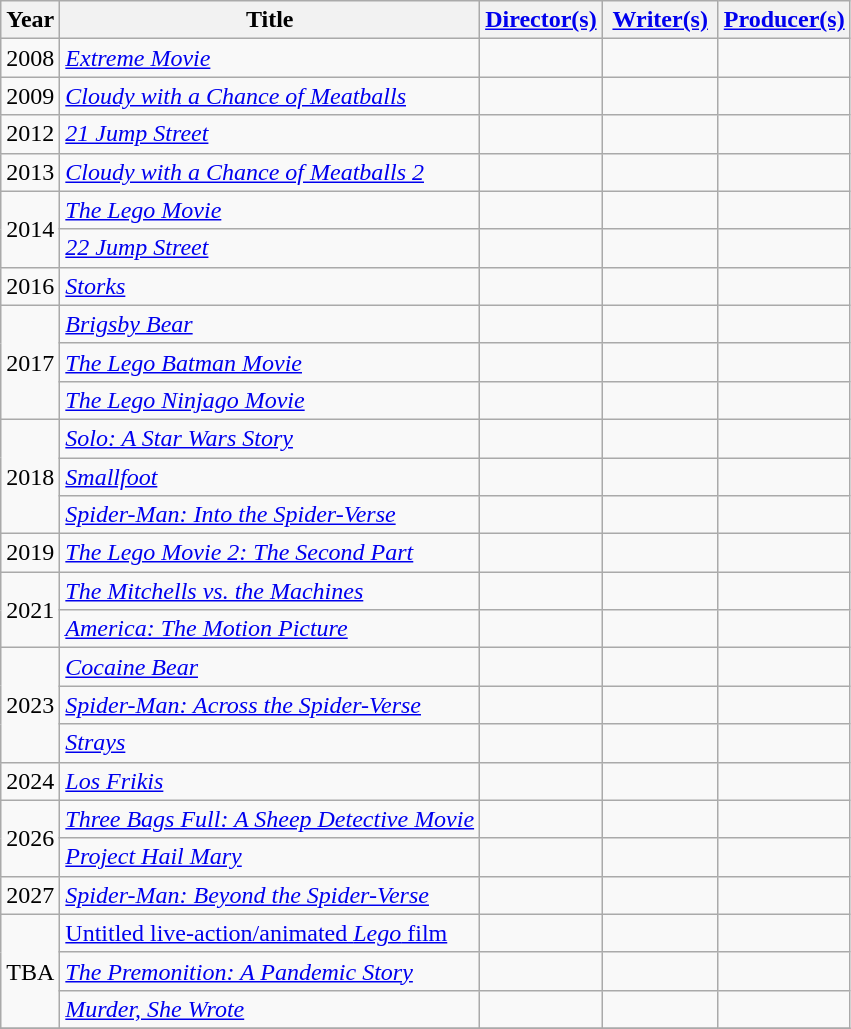<table class="wikitable">
<tr>
<th>Year</th>
<th>Title</th>
<th width="70"><a href='#'>Director(s)</a></th>
<th width="70"><a href='#'>Writer(s)</a></th>
<th width="70"><a href='#'>Producer(s)</a></th>
</tr>
<tr>
<td>2008</td>
<td><em><a href='#'>Extreme Movie</a></em></td>
<td></td>
<td></td>
<td></td>
</tr>
<tr>
<td>2009</td>
<td><em><a href='#'>Cloudy with a Chance of Meatballs</a></em></td>
<td></td>
<td></td>
<td></td>
</tr>
<tr>
<td>2012</td>
<td><em><a href='#'>21 Jump Street</a></em></td>
<td></td>
<td></td>
<td></td>
</tr>
<tr>
<td>2013</td>
<td><em><a href='#'>Cloudy with a Chance of Meatballs 2</a></em></td>
<td></td>
<td></td>
<td></td>
</tr>
<tr>
<td rowspan="2">2014</td>
<td><em><a href='#'>The Lego Movie</a></em></td>
<td></td>
<td></td>
<td></td>
</tr>
<tr>
<td><em><a href='#'>22 Jump Street</a></em></td>
<td></td>
<td></td>
<td></td>
</tr>
<tr>
<td>2016</td>
<td><em><a href='#'>Storks</a></em></td>
<td></td>
<td></td>
<td></td>
</tr>
<tr>
<td rowspan="3">2017</td>
<td><em><a href='#'>Brigsby Bear</a></em></td>
<td></td>
<td></td>
<td></td>
</tr>
<tr>
<td><em><a href='#'>The Lego Batman Movie</a></em></td>
<td></td>
<td></td>
<td></td>
</tr>
<tr>
<td><em><a href='#'>The Lego Ninjago Movie</a></em></td>
<td></td>
<td></td>
<td></td>
</tr>
<tr>
<td rowspan="3">2018</td>
<td><em><a href='#'>Solo: A Star Wars Story</a></em></td>
<td></td>
<td></td>
<td></td>
</tr>
<tr>
<td><em><a href='#'>Smallfoot</a></em></td>
<td></td>
<td></td>
<td></td>
</tr>
<tr>
<td><em><a href='#'>Spider-Man: Into the Spider-Verse</a></em></td>
<td></td>
<td></td>
<td></td>
</tr>
<tr>
<td>2019</td>
<td><em><a href='#'>The Lego Movie 2: The Second Part</a></em></td>
<td></td>
<td></td>
<td></td>
</tr>
<tr>
<td rowspan="2">2021</td>
<td><em><a href='#'>The Mitchells vs. the Machines</a></em></td>
<td></td>
<td></td>
<td></td>
</tr>
<tr>
<td><em><a href='#'>America: The Motion Picture</a></em></td>
<td></td>
<td></td>
<td></td>
</tr>
<tr>
<td rowspan="3">2023</td>
<td><em><a href='#'>Cocaine Bear</a></em></td>
<td></td>
<td></td>
<td></td>
</tr>
<tr>
<td><em><a href='#'>Spider-Man: Across the Spider-Verse</a></em></td>
<td></td>
<td></td>
<td></td>
</tr>
<tr>
<td><em><a href='#'>Strays</a></em></td>
<td></td>
<td></td>
<td></td>
</tr>
<tr>
<td>2024</td>
<td><em><a href='#'>Los Frikis</a></em></td>
<td></td>
<td></td>
<td></td>
</tr>
<tr>
<td rowspan="2">2026</td>
<td><em><a href='#'>Three Bags Full: A Sheep Detective Movie</a></em></td>
<td></td>
<td></td>
<td></td>
</tr>
<tr>
<td><em><a href='#'>Project Hail Mary</a></em></td>
<td></td>
<td></td>
<td></td>
</tr>
<tr>
<td>2027</td>
<td><em><a href='#'>Spider-Man: Beyond the Spider-Verse</a></em></td>
<td></td>
<td></td>
<td></td>
</tr>
<tr>
<td rowspan="3">TBA</td>
<td><a href='#'>Untitled live-action/animated <em>Lego</em> film</a></td>
<td></td>
<td></td>
<td></td>
</tr>
<tr>
<td><em><a href='#'>The Premonition: A Pandemic Story</a></em></td>
<td></td>
<td></td>
<td></td>
</tr>
<tr>
<td><em><a href='#'>Murder, She Wrote</a></em></td>
<td></td>
<td></td>
<td></td>
</tr>
<tr>
</tr>
</table>
